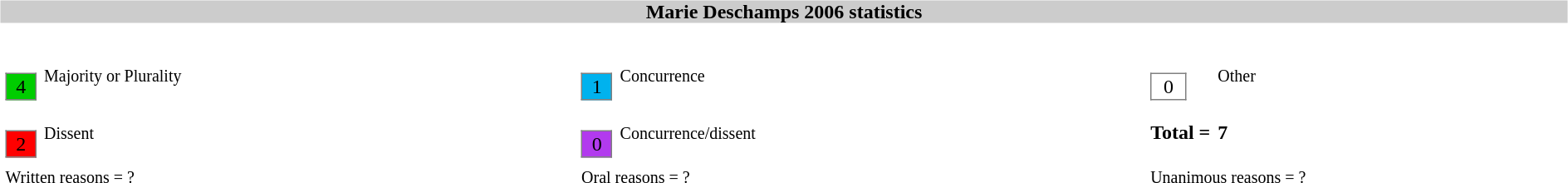<table width=100%>
<tr>
<td><br><table width=100% align=center cellpadding=0 cellspacing=0>
<tr>
<th bgcolor=#CCCCCC>Marie Deschamps 2006 statistics</th>
</tr>
<tr>
<td><br><table width=100% cellpadding="2" cellspacing="2" border="0"width=25px>
<tr>
<td><br><table border="1" style="border-collapse:collapse;">
<tr>
<td align=center bgcolor=#00CD00 width=25px>4</td>
</tr>
</table>
</td>
<td><small>Majority or Plurality</small></td>
<td width=25px><br><table border="1" style="border-collapse:collapse;">
<tr>
<td align=center width=25px bgcolor=#00B2EE>1</td>
</tr>
</table>
</td>
<td><small>Concurrence</small></td>
<td width=25px><br><table border="1" style="border-collapse:collapse;">
<tr>
<td align=center width=25px bgcolor=white>0</td>
</tr>
</table>
</td>
<td><small>Other</small></td>
</tr>
<tr>
<td width=25px><br><table border="1" style="border-collapse:collapse;">
<tr>
<td align=center width=25px bgcolor=red>2</td>
</tr>
</table>
</td>
<td><small>Dissent</small></td>
<td width=25px><br><table border="1" style="border-collapse:collapse;">
<tr>
<td align=center width=25px bgcolor=#B23AEE>0</td>
</tr>
</table>
</td>
<td><small>Concurrence/dissent</small></td>
<td white-space: nowrap><strong>Total = </strong></td>
<td><strong>7</strong></td>
</tr>
<tr>
<td colspan=2><small>Written reasons = ?</small></td>
<td colspan=2><small>Oral reasons = ?</small></td>
<td colspan=2><small>Unanimous reasons = ?</small></td>
</tr>
<tr>
</tr>
</table>
</td>
</tr>
</table>
</td>
</tr>
</table>
